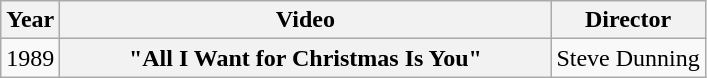<table class="wikitable plainrowheaders">
<tr>
<th>Year</th>
<th style="width:20em;">Video</th>
<th>Director</th>
</tr>
<tr>
<td>1989</td>
<th scope="row">"All I Want for Christmas Is You"</th>
<td>Steve Dunning</td>
</tr>
</table>
